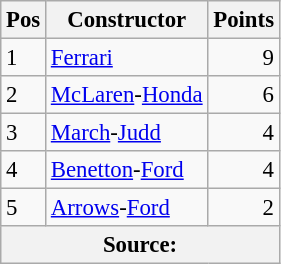<table class="wikitable" style="font-size: 95%;">
<tr>
<th>Pos</th>
<th>Constructor</th>
<th>Points</th>
</tr>
<tr>
<td>1</td>
<td> <a href='#'>Ferrari</a></td>
<td align=right>9</td>
</tr>
<tr>
<td>2</td>
<td> <a href='#'>McLaren</a>-<a href='#'>Honda</a></td>
<td align=right>6</td>
</tr>
<tr>
<td>3</td>
<td> <a href='#'>March</a>-<a href='#'>Judd</a></td>
<td align=right>4</td>
</tr>
<tr>
<td>4</td>
<td> <a href='#'>Benetton</a>-<a href='#'>Ford</a></td>
<td align=right>4</td>
</tr>
<tr>
<td>5</td>
<td> <a href='#'>Arrows</a>-<a href='#'>Ford</a></td>
<td align=right>2</td>
</tr>
<tr>
<th colspan=4>Source: </th>
</tr>
</table>
